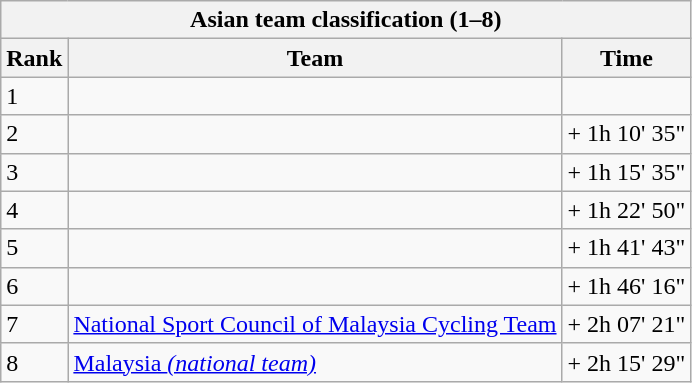<table class="wikitable">
<tr>
<th colspan=4>Asian team classification (1–8)</th>
</tr>
<tr>
<th>Rank</th>
<th>Team</th>
<th>Time</th>
</tr>
<tr>
<td>1</td>
<td></td>
<td align=right></td>
</tr>
<tr>
<td>2</td>
<td></td>
<td align=right>+ 1h 10' 35"</td>
</tr>
<tr>
<td>3</td>
<td></td>
<td align=right>+ 1h 15' 35"</td>
</tr>
<tr>
<td>4</td>
<td></td>
<td align=right>+ 1h 22' 50"</td>
</tr>
<tr>
<td>5</td>
<td></td>
<td align=right>+ 1h 41' 43"</td>
</tr>
<tr>
<td>6</td>
<td></td>
<td align=right>+ 1h 46' 16"</td>
</tr>
<tr>
<td>7</td>
<td><a href='#'>National Sport Council of Malaysia Cycling Team</a></td>
<td align=right>+ 2h 07' 21"</td>
</tr>
<tr>
<td>8</td>
<td><a href='#'>Malaysia <em>(national team)</em></a></td>
<td align=right>+ 2h 15' 29"</td>
</tr>
</table>
